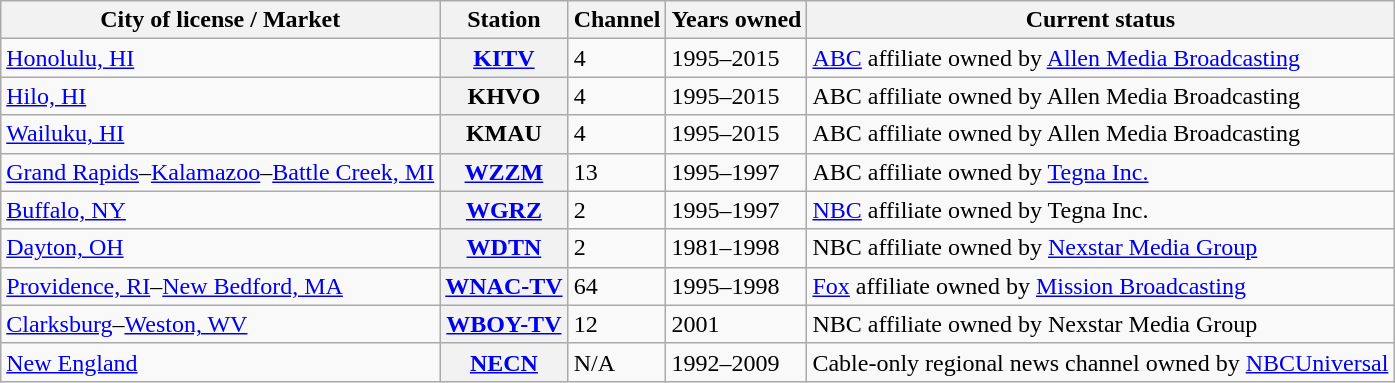<table class="wikitable">
<tr>
<th scope="col">City of license / Market</th>
<th scope="col">Station</th>
<th scope="col">Channel</th>
<th scope="col">Years owned</th>
<th scope="col">Current status</th>
</tr>
<tr>
<td><a href='#'>Honolulu, HI</a></td>
<th><a href='#'>KITV</a></th>
<td>4</td>
<td>1995–2015</td>
<td><a href='#'>ABC</a> affiliate owned by <a href='#'>Allen Media Broadcasting</a></td>
</tr>
<tr>
<td><a href='#'>Hilo, HI</a></td>
<th>KHVO</th>
<td>4</td>
<td>1995–2015</td>
<td>ABC affiliate owned by Allen Media Broadcasting</td>
</tr>
<tr>
<td><a href='#'>Wailuku, HI</a></td>
<th>KMAU</th>
<td>4</td>
<td>1995–2015</td>
<td>ABC affiliate owned by Allen Media Broadcasting</td>
</tr>
<tr>
<td><a href='#'>Grand Rapids</a>–<a href='#'>Kalamazoo</a>–<a href='#'>Battle Creek, MI</a></td>
<th><a href='#'>WZZM</a></th>
<td>13</td>
<td>1995–1997</td>
<td>ABC affiliate owned by <a href='#'>Tegna Inc.</a></td>
</tr>
<tr>
<td><a href='#'>Buffalo, NY</a></td>
<th><a href='#'>WGRZ</a></th>
<td>2</td>
<td>1995–1997</td>
<td><a href='#'>NBC</a> affiliate owned by Tegna Inc.</td>
</tr>
<tr>
<td><a href='#'>Dayton, OH</a></td>
<th><a href='#'>WDTN</a></th>
<td>2</td>
<td>1981–1998</td>
<td>NBC affiliate owned by <a href='#'>Nexstar Media Group</a></td>
</tr>
<tr>
<td><a href='#'>Providence, RI</a>–<a href='#'>New Bedford, MA</a></td>
<th><a href='#'>WNAC-TV</a></th>
<td>64</td>
<td>1995–1998</td>
<td><a href='#'>Fox</a> affiliate owned by <a href='#'>Mission Broadcasting</a></td>
</tr>
<tr>
<td><a href='#'>Clarksburg</a>–<a href='#'>Weston, WV</a></td>
<th><a href='#'>WBOY-TV</a></th>
<td>12</td>
<td>2001</td>
<td>NBC affiliate owned by Nexstar Media Group</td>
</tr>
<tr>
<td><a href='#'>New England</a></td>
<th><a href='#'>NECN</a></th>
<td>N/A</td>
<td>1992–2009</td>
<td>Cable-only regional news channel owned by <a href='#'>NBCUniversal</a></td>
</tr>
</table>
